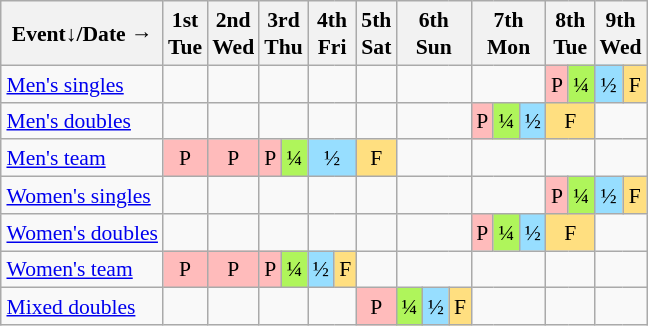<table class="wikitable" style="margin:0.5em auto; font-size:90%; line-height:1.25em; text-align:center;">
<tr>
<th>Event↓/Date →</th>
<th>1st<br>Tue</th>
<th>2nd<br>Wed</th>
<th colspan=2>3rd<br>Thu</th>
<th colspan=2>4th<br>Fri</th>
<th>5th<br>Sat</th>
<th colspan=3>6th<br>Sun</th>
<th colspan=3>7th<br>Mon</th>
<th colspan=2>8th<br>Tue</th>
<th colspan=2>9th<br>Wed</th>
</tr>
<tr>
<td align="left"><a href='#'>Men's singles</a></td>
<td></td>
<td></td>
<td colspan=2></td>
<td colspan=2></td>
<td></td>
<td colspan=3></td>
<td colspan=3></td>
<td bgcolor="#FFBBBB">P</td>
<td bgcolor="#AFF55B">¼</td>
<td bgcolor="#97DEFF">½</td>
<td bgcolor="#FFDF80">F</td>
</tr>
<tr>
<td align="left"><a href='#'>Men's doubles</a></td>
<td></td>
<td></td>
<td colspan=2></td>
<td colspan=2></td>
<td></td>
<td colspan=3></td>
<td bgcolor="#FFBBBB">P</td>
<td bgcolor="#AFF55B">¼</td>
<td bgcolor="#97DEFF">½</td>
<td colspan=2 bgcolor="#FFDF80">F</td>
<td colspan=2></td>
</tr>
<tr>
<td align="left"><a href='#'>Men's team</a></td>
<td bgcolor="#FFBBBB">P</td>
<td bgcolor="#FFBBBB">P</td>
<td bgcolor="#FFBBBB">P</td>
<td bgcolor="#AFF55B">¼</td>
<td colspan=2 bgcolor="#97DEFF">½</td>
<td bgcolor="#FFDF80">F</td>
<td colspan=3></td>
<td colspan=3></td>
<td colspan=2></td>
<td colspan=2></td>
</tr>
<tr>
<td align="left"><a href='#'>Women's singles</a></td>
<td></td>
<td></td>
<td colspan=2></td>
<td colspan=2></td>
<td></td>
<td colspan=3></td>
<td colspan=3></td>
<td bgcolor="#FFBBBB">P</td>
<td bgcolor="#AFF55B">¼</td>
<td bgcolor="#97DEFF">½</td>
<td bgcolor="#FFDF80">F</td>
</tr>
<tr>
<td align="left"><a href='#'>Women's doubles</a></td>
<td></td>
<td></td>
<td colspan=2></td>
<td colspan=2></td>
<td></td>
<td colspan=3></td>
<td bgcolor="#FFBBBB">P</td>
<td bgcolor="#AFF55B">¼</td>
<td bgcolor="#97DEFF">½</td>
<td colspan=2 bgcolor="#FFDF80">F</td>
<td colspan=2></td>
</tr>
<tr>
<td align="left"><a href='#'>Women's team</a></td>
<td bgcolor="#FFBBBB">P</td>
<td bgcolor="#FFBBBB">P</td>
<td bgcolor="#FFBBBB">P</td>
<td bgcolor="#AFF55B">¼</td>
<td bgcolor="#97DEFF">½</td>
<td bgcolor="#FFDF80">F</td>
<td></td>
<td colspan=3></td>
<td colspan=3></td>
<td colspan=2></td>
<td colspan=2></td>
</tr>
<tr>
<td align="left"><a href='#'>Mixed doubles</a></td>
<td></td>
<td></td>
<td colspan=2></td>
<td colspan=2></td>
<td bgcolor="#FFBBBB">P</td>
<td bgcolor="#AFF55B">¼</td>
<td bgcolor="#97DEFF">½</td>
<td bgcolor="#FFDF80">F</td>
<td colspan=3></td>
<td colspan=2></td>
<td colspan=2></td>
</tr>
</table>
